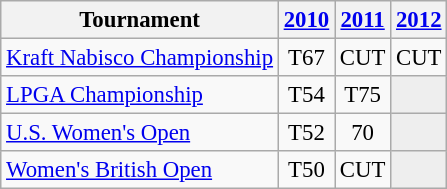<table class="wikitable" style="font-size:95%;text-align:center;">
<tr>
<th>Tournament</th>
<th><a href='#'>2010</a></th>
<th><a href='#'>2011</a></th>
<th><a href='#'>2012</a></th>
</tr>
<tr>
<td align=left><a href='#'>Kraft Nabisco Championship</a></td>
<td>T67</td>
<td>CUT</td>
<td>CUT</td>
</tr>
<tr>
<td align=left><a href='#'>LPGA Championship</a></td>
<td>T54</td>
<td>T75</td>
<td style="background:#eeeeee;"></td>
</tr>
<tr>
<td align=left><a href='#'>U.S. Women's Open</a></td>
<td>T52</td>
<td>70</td>
<td style="background:#eeeeee;"></td>
</tr>
<tr>
<td align=left><a href='#'>Women's British Open</a></td>
<td>T50</td>
<td>CUT</td>
<td style="background:#eeeeee;"></td>
</tr>
</table>
